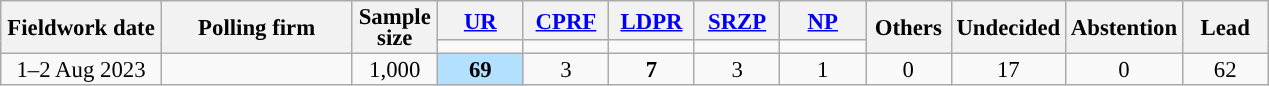<table class=wikitable style="font-size:95%; line-height:14px; text-align:center">
<tr>
<th style=width:100px; rowspan=2>Fieldwork date</th>
<th style=width:120px; rowspan=2>Polling firm</th>
<th style=width:50px; rowspan=2>Sample<br>size</th>
<th style="width:50px;"><a href='#'>UR</a></th>
<th style="width:50px;"><a href='#'>CPRF</a></th>
<th style="width:50px;"><a href='#'>LDPR</a></th>
<th style="width:50px;"><a href='#'>SRZP</a></th>
<th style="width:50px;"><a href='#'>NP</a></th>
<th style="width:50px;" rowspan=2>Others</th>
<th style="width:50px;" rowspan=2>Undecided</th>
<th style="width:50px;" rowspan=2>Abstention</th>
<th style="width:50px;" rowspan="2">Lead</th>
</tr>
<tr>
<td bgcolor=></td>
<td bgcolor=></td>
<td bgcolor=></td>
<td bgcolor=></td>
<td bgcolor=></td>
</tr>
<tr>
<td>1–2 Aug 2023</td>
<td></td>
<td>1,000</td>
<td style="background:#B3E0FF"><strong>69</strong></td>
<td>3</td>
<td><strong>7</strong></td>
<td>3</td>
<td>1</td>
<td>0</td>
<td>17</td>
<td>0</td>
<td style="background:">62</td>
</tr>
</table>
